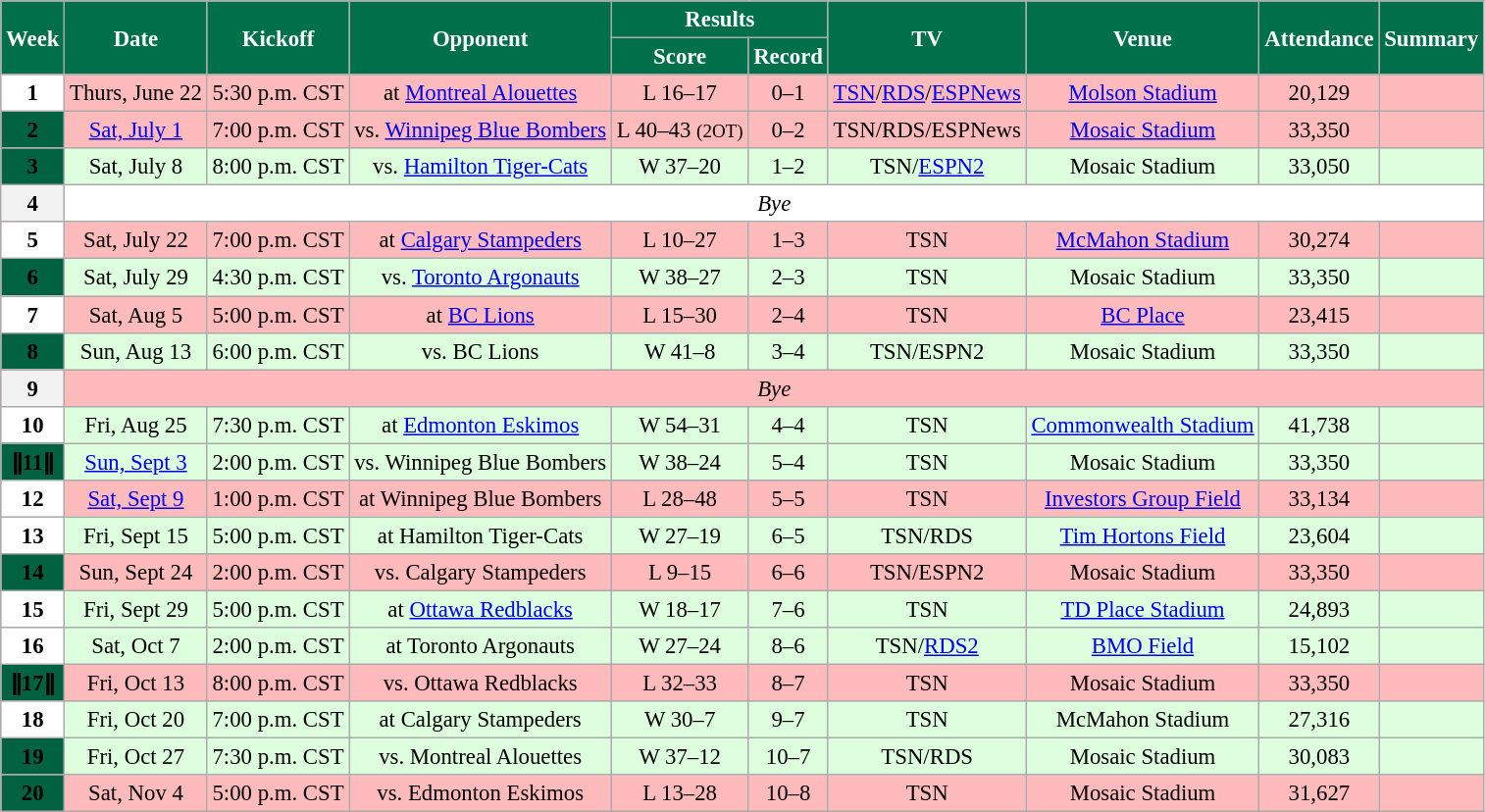<table class="wikitable" style="font-size: 95%;">
<tr>
<th style="background:#00704A;color:White;" rowspan=2>Week</th>
<th style="background:#00704A;color:White;" rowspan=2>Date</th>
<th style="background:#00704A;color:White;" rowspan=2>Kickoff</th>
<th style="background:#00704A;color:White;" rowspan=2>Opponent</th>
<th style="background:#00704A;color:White;" colspan=2>Results</th>
<th style="background:#00704A;color:White;" rowspan=2>TV</th>
<th style="background:#00704A;color:White;" rowspan=2>Venue</th>
<th style="background:#00704A;color:White;" rowspan=2>Attendance</th>
<th style="background:#00704A;color:White;" rowspan=2>Summary</th>
</tr>
<tr>
<th style="background:#00704A;color:White;">Score</th>
<th style="background:#00704A;color:White;">Record</th>
</tr>
<tr align="center" bgcolor="#ffbbbb">
<th style="text-align:center; background:white;"><span><strong>1</strong></span></th>
<td align="center">Thurs, June 22</td>
<td align="center">5:30 p.m. CST</td>
<td align="center">at <a href='#'>Montreal Alouettes</a></td>
<td align="center">L 16–17</td>
<td align="center">0–1</td>
<td align="center"><a href='#'>TSN</a>/<a href='#'>RDS</a>/<a href='#'>ESPNews</a></td>
<td align="center"><a href='#'>Molson Stadium</a></td>
<td align="center">20,129</td>
<td align="center"></td>
</tr>
<tr align="center" bgcolor="#ffbbbb">
<th style="text-align:center; background:#006241;"><span><strong>2</strong></span></th>
<td align="center"><a href='#'>Sat, July 1</a></td>
<td align="center">7:00 p.m. CST</td>
<td align="center">vs. <a href='#'>Winnipeg Blue Bombers</a></td>
<td align="center">L 40–43 <small>(2OT)</small></td>
<td align="center">0–2</td>
<td align="center">TSN/RDS/ESPNews</td>
<td align="center"><a href='#'>Mosaic Stadium</a></td>
<td align="center">33,350</td>
<td align="center"></td>
</tr>
<tr align="center" bgcolor="#ddffdd">
<th style="text-align:center; background:#006241;"><span><strong>3</strong></span></th>
<td align="center">Sat, July 8</td>
<td align="center">8:00 p.m. CST</td>
<td align="center">vs. <a href='#'>Hamilton Tiger-Cats</a></td>
<td align="center">W 37–20</td>
<td align="center">1–2</td>
<td align="center">TSN/<a href='#'>ESPN2</a></td>
<td align="center">Mosaic Stadium</td>
<td align="center">33,050</td>
<td align="center"></td>
</tr>
<tr align="center" bgcolor="#ffffff">
<th align="center"><strong>4</strong></th>
<td colspan=9 align="center" valign="middle"><em>Bye</em></td>
</tr>
<tr align="center" bgcolor="#ffbbbb">
<th style="text-align:center; background:white;"><span><strong>5</strong></span></th>
<td align="center">Sat, July 22</td>
<td align="center">7:00 p.m. CST</td>
<td align="center">at <a href='#'>Calgary Stampeders</a></td>
<td align="center">L 10–27</td>
<td align="center">1–3</td>
<td align="center">TSN</td>
<td align="center"><a href='#'>McMahon Stadium</a></td>
<td align="center">30,274</td>
<td align="center"></td>
</tr>
<tr align="center" bgcolor="#ddffdd">
<th style="text-align:center; background:#006241;"><span><strong>6</strong></span></th>
<td align="center">Sat, July 29</td>
<td align="center">4:30 p.m. CST</td>
<td align="center">vs. <a href='#'>Toronto Argonauts</a></td>
<td align="center">W 38–27</td>
<td align="center">2–3</td>
<td align="center">TSN</td>
<td align="center">Mosaic Stadium</td>
<td align="center">33,350</td>
<td align="center"></td>
</tr>
<tr align="center" bgcolor="#ffbbbb">
<th style="text-align:center; background:white;"><span><strong>7</strong></span></th>
<td align="center">Sat, Aug 5</td>
<td align="center">5:00 p.m. CST</td>
<td align="center">at <a href='#'>BC Lions</a></td>
<td align="center">L 15–30</td>
<td align="center">2–4</td>
<td align="center">TSN</td>
<td align="center"><a href='#'>BC Place</a></td>
<td align="center">23,415</td>
<td align="center"></td>
</tr>
<tr align="center" bgcolor="#ddffdd">
<th style="text-align:center; background:#006241;"><span><strong>8</strong></span></th>
<td align="center">Sun, Aug 13</td>
<td align="center">6:00 p.m. CST</td>
<td align="center">vs. BC Lions</td>
<td align="center">W 41–8</td>
<td align="center">3–4</td>
<td align="center">TSN/ESPN2</td>
<td align="center">Mosaic Stadium</td>
<td align="center">33,350</td>
<td align="center"></td>
</tr>
<tr align="center" bgcolor="#ffbbbb"|-align="center" bgcolor="#ffffff">
<th align="center"><strong>9</strong></th>
<td colspan=9 align="center" valign="middle"><em>Bye</em></td>
</tr>
<tr align="center" bgcolor="#ddffdd">
<th style="text-align:center; background:white;"><span><strong>10</strong></span></th>
<td align="center">Fri, Aug 25</td>
<td align="center">7:30 p.m. CST</td>
<td align="center">at <a href='#'>Edmonton Eskimos</a></td>
<td align="center">W 54–31</td>
<td align="center">4–4</td>
<td align="center">TSN</td>
<td align="center"><a href='#'>Commonwealth Stadium</a></td>
<td align="center">41,738</td>
<td align="center"></td>
</tr>
<tr align="center" bgcolor="#ddffdd">
<th style="text-align:center; background:#006241;"><span><strong>ǁ11ǁ</strong></span></th>
<td align="center"><a href='#'>Sun, Sept 3</a></td>
<td align="center">2:00 p.m. CST</td>
<td align="center">vs. Winnipeg Blue Bombers</td>
<td align="center">W 38–24</td>
<td align="center">5–4</td>
<td align="center">TSN</td>
<td align="center">Mosaic Stadium</td>
<td align="center">33,350</td>
<td align="center"></td>
</tr>
<tr align="center" bgcolor="#ffbbbb">
<th style="text-align:center; background:white;"><span><strong>12</strong></span></th>
<td align="center"><a href='#'>Sat, Sept 9</a></td>
<td align="center">1:00 p.m. CST</td>
<td align="center">at Winnipeg Blue Bombers</td>
<td align="center">L 28–48</td>
<td align="center">5–5</td>
<td align="center">TSN</td>
<td align="center"><a href='#'>Investors Group Field</a></td>
<td align="center">33,134</td>
<td align="center"></td>
</tr>
<tr align="center" bgcolor="#ddffdd">
<th style="text-align:center; background:white;"><span><strong>13</strong></span></th>
<td align="center">Fri, Sept 15</td>
<td align="center">5:00 p.m. CST</td>
<td align="center">at Hamilton Tiger-Cats</td>
<td align="center">W 27–19</td>
<td align="center">6–5</td>
<td align="center">TSN/RDS</td>
<td align="center"><a href='#'>Tim Hortons Field</a></td>
<td align="center">23,604</td>
<td align="center"></td>
</tr>
<tr align="center" bgcolor="#ffbbbb">
<th style="text-align:center; background:#006241;"><span><strong>14</strong></span></th>
<td align="center">Sun, Sept 24</td>
<td align="center">2:00 p.m. CST</td>
<td align="center">vs. Calgary Stampeders</td>
<td align="center">L 9–15</td>
<td align="center">6–6</td>
<td align="center">TSN/ESPN2</td>
<td align="center">Mosaic Stadium</td>
<td align="center">33,350</td>
<td align="center"></td>
</tr>
<tr align="center" bgcolor="#ddffdd">
<th style="text-align:center; background:white;"><span><strong>15</strong></span></th>
<td align="center">Fri, Sept 29</td>
<td align="center">5:00 p.m. CST</td>
<td align="center">at <a href='#'>Ottawa Redblacks</a></td>
<td align="center">W 18–17</td>
<td align="center">7–6</td>
<td align="center">TSN</td>
<td align="center"><a href='#'>TD Place Stadium</a></td>
<td align="center">24,893</td>
<td align="center"></td>
</tr>
<tr align="center" bgcolor="#ddffdd">
<th style="text-align:center; background:white;"><span><strong>16</strong></span></th>
<td align="center">Sat, Oct 7</td>
<td align="center">2:00 p.m. CST</td>
<td align="center">at Toronto Argonauts</td>
<td align="center">W 27–24</td>
<td align="center">8–6</td>
<td align="center">TSN/<a href='#'>RDS2</a></td>
<td align="center"><a href='#'>BMO Field</a></td>
<td align="center">15,102</td>
<td align="center"></td>
</tr>
<tr align="center" bgcolor="#ffbbbb">
<th style="text-align:center; background:#006241;"><span><strong>ǁ17ǁ</strong></span></th>
<td align="center">Fri, Oct 13</td>
<td align="center">8:00 p.m. CST</td>
<td align="center">vs. Ottawa Redblacks</td>
<td align="center">L 32–33</td>
<td align="center">8–7</td>
<td align="center">TSN</td>
<td align="center">Mosaic Stadium</td>
<td align="center">33,350</td>
<td align="center"></td>
</tr>
<tr align="center" bgcolor="#ddffdd">
<th style="text-align:center; background:white;"><span><strong>18</strong></span></th>
<td align="center">Fri, Oct 20</td>
<td align="center">7:00 p.m. CST</td>
<td align="center">at Calgary Stampeders</td>
<td align="center">W 30–7</td>
<td align="center">9–7</td>
<td align="center">TSN</td>
<td align="center">McMahon Stadium</td>
<td align="center">27,316</td>
<td align="center"></td>
</tr>
<tr align="center" bgcolor="#ddffdd">
<th style="text-align:center; background:#006241;"><span><strong>19</strong></span></th>
<td align="center">Fri, Oct 27</td>
<td align="center">7:30 p.m. CST</td>
<td align="center">vs. Montreal Alouettes</td>
<td align="center">W 37–12</td>
<td align="center">10–7</td>
<td align="center">TSN/RDS</td>
<td align="center">Mosaic Stadium</td>
<td align="center">30,083</td>
<td align="center"></td>
</tr>
<tr align="center" bgcolor="#ffbbbb">
<th style="text-align:center; background:#006241;"><span><strong>20</strong></span></th>
<td align="center">Sat, Nov 4</td>
<td align="center">5:00 p.m. CST</td>
<td align="center">vs. Edmonton Eskimos</td>
<td align="center">L 13–28</td>
<td align="center">10–8</td>
<td align="center">TSN</td>
<td align="center">Mosaic Stadium</td>
<td align="center">31,627</td>
<td align="center"></td>
</tr>
</table>
